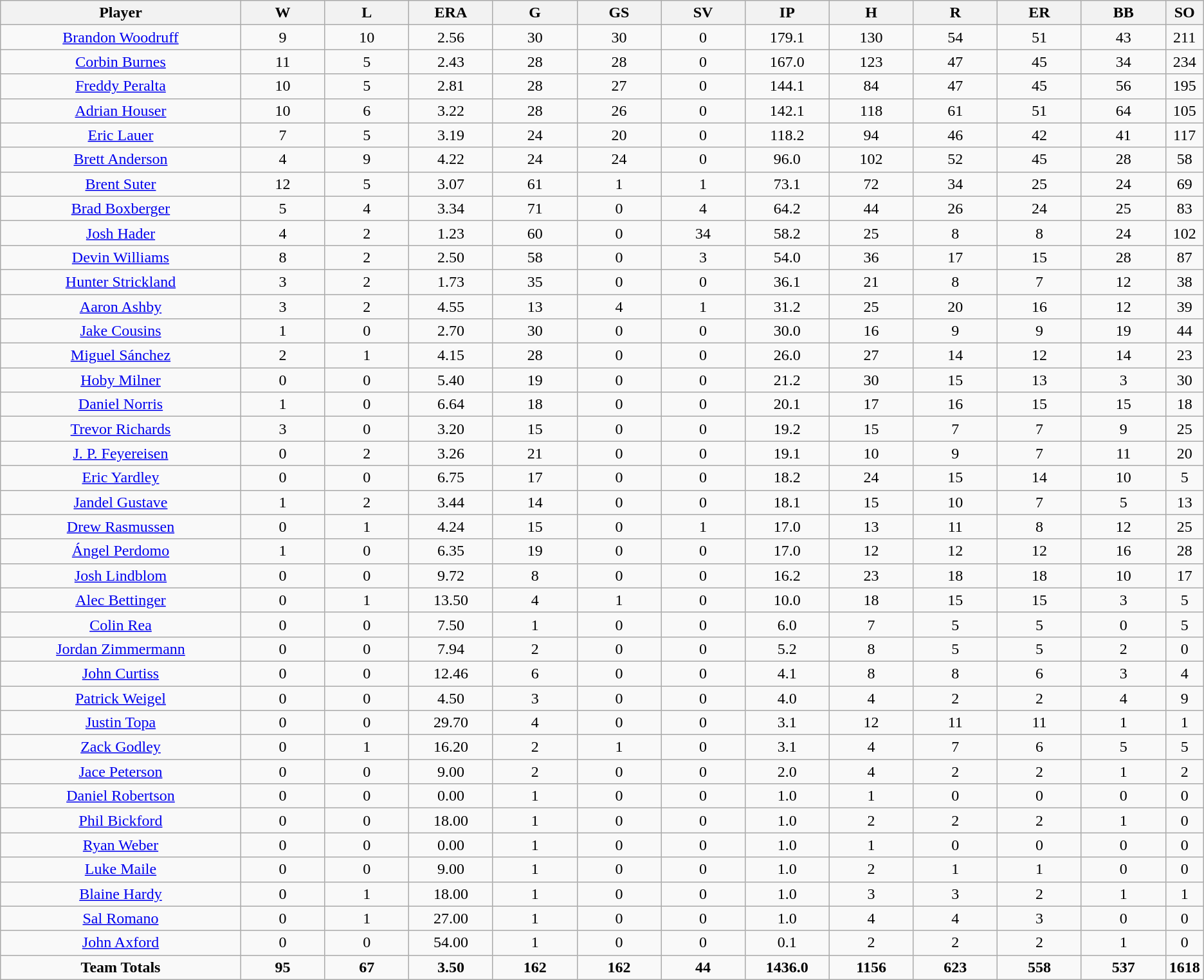<table class=wikitable style="text-align:center">
<tr>
<th bgcolor=#DDDDFF; width="20%">Player</th>
<th bgcolor=#DDDDFF; width="7%">W</th>
<th bgcolor=#DDDDFF; width="7%">L</th>
<th bgcolor=#DDDDFF; width="7%">ERA</th>
<th bgcolor=#DDDDFF; width="7%">G</th>
<th bgcolor=#DDDDFF; width="7%">GS</th>
<th bgcolor=#DDDDFF; width="7%">SV</th>
<th bgcolor=#DDDDFF; width="7%">IP</th>
<th bgcolor=#DDDDFF; width="7%">H</th>
<th bgcolor=#DDDDFF; width="7%">R</th>
<th bgcolor=#DDDDFF; width="7%">ER</th>
<th bgcolor=#DDDDFF; width="7%">BB</th>
<th bgcolor=#DDDDFF; width="7%">SO</th>
</tr>
<tr>
<td><a href='#'>Brandon Woodruff</a></td>
<td>9</td>
<td>10</td>
<td>2.56</td>
<td>30</td>
<td>30</td>
<td>0</td>
<td>179.1</td>
<td>130</td>
<td>54</td>
<td>51</td>
<td>43</td>
<td>211</td>
</tr>
<tr>
<td><a href='#'>Corbin Burnes</a></td>
<td>11</td>
<td>5</td>
<td>2.43</td>
<td>28</td>
<td>28</td>
<td>0</td>
<td>167.0</td>
<td>123</td>
<td>47</td>
<td>45</td>
<td>34</td>
<td>234</td>
</tr>
<tr>
<td><a href='#'>Freddy Peralta</a></td>
<td>10</td>
<td>5</td>
<td>2.81</td>
<td>28</td>
<td>27</td>
<td>0</td>
<td>144.1</td>
<td>84</td>
<td>47</td>
<td>45</td>
<td>56</td>
<td>195</td>
</tr>
<tr>
<td><a href='#'>Adrian Houser</a></td>
<td>10</td>
<td>6</td>
<td>3.22</td>
<td>28</td>
<td>26</td>
<td>0</td>
<td>142.1</td>
<td>118</td>
<td>61</td>
<td>51</td>
<td>64</td>
<td>105</td>
</tr>
<tr>
<td><a href='#'>Eric Lauer</a></td>
<td>7</td>
<td>5</td>
<td>3.19</td>
<td>24</td>
<td>20</td>
<td>0</td>
<td>118.2</td>
<td>94</td>
<td>46</td>
<td>42</td>
<td>41</td>
<td>117</td>
</tr>
<tr>
<td><a href='#'>Brett Anderson</a></td>
<td>4</td>
<td>9</td>
<td>4.22</td>
<td>24</td>
<td>24</td>
<td>0</td>
<td>96.0</td>
<td>102</td>
<td>52</td>
<td>45</td>
<td>28</td>
<td>58</td>
</tr>
<tr>
<td><a href='#'>Brent Suter</a></td>
<td>12</td>
<td>5</td>
<td>3.07</td>
<td>61</td>
<td>1</td>
<td>1</td>
<td>73.1</td>
<td>72</td>
<td>34</td>
<td>25</td>
<td>24</td>
<td>69</td>
</tr>
<tr>
<td><a href='#'>Brad Boxberger</a></td>
<td>5</td>
<td>4</td>
<td>3.34</td>
<td>71</td>
<td>0</td>
<td>4</td>
<td>64.2</td>
<td>44</td>
<td>26</td>
<td>24</td>
<td>25</td>
<td>83</td>
</tr>
<tr>
<td><a href='#'>Josh Hader</a></td>
<td>4</td>
<td>2</td>
<td>1.23</td>
<td>60</td>
<td>0</td>
<td>34</td>
<td>58.2</td>
<td>25</td>
<td>8</td>
<td>8</td>
<td>24</td>
<td>102</td>
</tr>
<tr>
<td><a href='#'>Devin Williams</a></td>
<td>8</td>
<td>2</td>
<td>2.50</td>
<td>58</td>
<td>0</td>
<td>3</td>
<td>54.0</td>
<td>36</td>
<td>17</td>
<td>15</td>
<td>28</td>
<td>87</td>
</tr>
<tr>
<td><a href='#'>Hunter Strickland</a></td>
<td>3</td>
<td>2</td>
<td>1.73</td>
<td>35</td>
<td>0</td>
<td>0</td>
<td>36.1</td>
<td>21</td>
<td>8</td>
<td>7</td>
<td>12</td>
<td>38</td>
</tr>
<tr>
<td><a href='#'>Aaron Ashby</a></td>
<td>3</td>
<td>2</td>
<td>4.55</td>
<td>13</td>
<td>4</td>
<td>1</td>
<td>31.2</td>
<td>25</td>
<td>20</td>
<td>16</td>
<td>12</td>
<td>39</td>
</tr>
<tr>
<td><a href='#'>Jake Cousins</a></td>
<td>1</td>
<td>0</td>
<td>2.70</td>
<td>30</td>
<td>0</td>
<td>0</td>
<td>30.0</td>
<td>16</td>
<td>9</td>
<td>9</td>
<td>19</td>
<td>44</td>
</tr>
<tr>
<td><a href='#'>Miguel Sánchez</a></td>
<td>2</td>
<td>1</td>
<td>4.15</td>
<td>28</td>
<td>0</td>
<td>0</td>
<td>26.0</td>
<td>27</td>
<td>14</td>
<td>12</td>
<td>14</td>
<td>23</td>
</tr>
<tr>
<td><a href='#'>Hoby Milner</a></td>
<td>0</td>
<td>0</td>
<td>5.40</td>
<td>19</td>
<td>0</td>
<td>0</td>
<td>21.2</td>
<td>30</td>
<td>15</td>
<td>13</td>
<td>3</td>
<td>30</td>
</tr>
<tr>
<td><a href='#'>Daniel Norris</a></td>
<td>1</td>
<td>0</td>
<td>6.64</td>
<td>18</td>
<td>0</td>
<td>0</td>
<td>20.1</td>
<td>17</td>
<td>16</td>
<td>15</td>
<td>15</td>
<td>18</td>
</tr>
<tr>
<td><a href='#'>Trevor Richards</a></td>
<td>3</td>
<td>0</td>
<td>3.20</td>
<td>15</td>
<td>0</td>
<td>0</td>
<td>19.2</td>
<td>15</td>
<td>7</td>
<td>7</td>
<td>9</td>
<td>25</td>
</tr>
<tr>
<td><a href='#'>J. P. Feyereisen</a></td>
<td>0</td>
<td>2</td>
<td>3.26</td>
<td>21</td>
<td>0</td>
<td>0</td>
<td>19.1</td>
<td>10</td>
<td>9</td>
<td>7</td>
<td>11</td>
<td>20</td>
</tr>
<tr>
<td><a href='#'>Eric Yardley</a></td>
<td>0</td>
<td>0</td>
<td>6.75</td>
<td>17</td>
<td>0</td>
<td>0</td>
<td>18.2</td>
<td>24</td>
<td>15</td>
<td>14</td>
<td>10</td>
<td>5</td>
</tr>
<tr>
<td><a href='#'>Jandel Gustave</a></td>
<td>1</td>
<td>2</td>
<td>3.44</td>
<td>14</td>
<td>0</td>
<td>0</td>
<td>18.1</td>
<td>15</td>
<td>10</td>
<td>7</td>
<td>5</td>
<td>13</td>
</tr>
<tr>
<td><a href='#'>Drew Rasmussen</a></td>
<td>0</td>
<td>1</td>
<td>4.24</td>
<td>15</td>
<td>0</td>
<td>1</td>
<td>17.0</td>
<td>13</td>
<td>11</td>
<td>8</td>
<td>12</td>
<td>25</td>
</tr>
<tr>
<td><a href='#'>Ángel Perdomo</a></td>
<td>1</td>
<td>0</td>
<td>6.35</td>
<td>19</td>
<td>0</td>
<td>0</td>
<td>17.0</td>
<td>12</td>
<td>12</td>
<td>12</td>
<td>16</td>
<td>28</td>
</tr>
<tr>
<td><a href='#'>Josh Lindblom</a></td>
<td>0</td>
<td>0</td>
<td>9.72</td>
<td>8</td>
<td>0</td>
<td>0</td>
<td>16.2</td>
<td>23</td>
<td>18</td>
<td>18</td>
<td>10</td>
<td>17</td>
</tr>
<tr>
<td><a href='#'>Alec Bettinger</a></td>
<td>0</td>
<td>1</td>
<td>13.50</td>
<td>4</td>
<td>1</td>
<td>0</td>
<td>10.0</td>
<td>18</td>
<td>15</td>
<td>15</td>
<td>3</td>
<td>5</td>
</tr>
<tr>
<td><a href='#'>Colin Rea</a></td>
<td>0</td>
<td>0</td>
<td>7.50</td>
<td>1</td>
<td>0</td>
<td>0</td>
<td>6.0</td>
<td>7</td>
<td>5</td>
<td>5</td>
<td>0</td>
<td>5</td>
</tr>
<tr>
<td><a href='#'>Jordan Zimmermann</a></td>
<td>0</td>
<td>0</td>
<td>7.94</td>
<td>2</td>
<td>0</td>
<td>0</td>
<td>5.2</td>
<td>8</td>
<td>5</td>
<td>5</td>
<td>2</td>
<td>0</td>
</tr>
<tr>
<td><a href='#'>John Curtiss</a></td>
<td>0</td>
<td>0</td>
<td>12.46</td>
<td>6</td>
<td>0</td>
<td>0</td>
<td>4.1</td>
<td>8</td>
<td>8</td>
<td>6</td>
<td>3</td>
<td>4</td>
</tr>
<tr>
<td><a href='#'>Patrick Weigel</a></td>
<td>0</td>
<td>0</td>
<td>4.50</td>
<td>3</td>
<td>0</td>
<td>0</td>
<td>4.0</td>
<td>4</td>
<td>2</td>
<td>2</td>
<td>4</td>
<td>9</td>
</tr>
<tr>
<td><a href='#'>Justin Topa</a></td>
<td>0</td>
<td>0</td>
<td>29.70</td>
<td>4</td>
<td>0</td>
<td>0</td>
<td>3.1</td>
<td>12</td>
<td>11</td>
<td>11</td>
<td>1</td>
<td>1</td>
</tr>
<tr>
<td><a href='#'>Zack Godley</a></td>
<td>0</td>
<td>1</td>
<td>16.20</td>
<td>2</td>
<td>1</td>
<td>0</td>
<td>3.1</td>
<td>4</td>
<td>7</td>
<td>6</td>
<td>5</td>
<td>5</td>
</tr>
<tr>
<td><a href='#'>Jace Peterson</a></td>
<td>0</td>
<td>0</td>
<td>9.00</td>
<td>2</td>
<td>0</td>
<td>0</td>
<td>2.0</td>
<td>4</td>
<td>2</td>
<td>2</td>
<td>1</td>
<td>2</td>
</tr>
<tr>
<td><a href='#'>Daniel Robertson</a></td>
<td>0</td>
<td>0</td>
<td>0.00</td>
<td>1</td>
<td>0</td>
<td>0</td>
<td>1.0</td>
<td>1</td>
<td>0</td>
<td>0</td>
<td>0</td>
<td>0</td>
</tr>
<tr>
<td><a href='#'>Phil Bickford</a></td>
<td>0</td>
<td>0</td>
<td>18.00</td>
<td>1</td>
<td>0</td>
<td>0</td>
<td>1.0</td>
<td>2</td>
<td>2</td>
<td>2</td>
<td>1</td>
<td>0</td>
</tr>
<tr>
<td><a href='#'>Ryan Weber</a></td>
<td>0</td>
<td>0</td>
<td>0.00</td>
<td>1</td>
<td>0</td>
<td>0</td>
<td>1.0</td>
<td>1</td>
<td>0</td>
<td>0</td>
<td>0</td>
<td>0</td>
</tr>
<tr>
<td><a href='#'>Luke Maile</a></td>
<td>0</td>
<td>0</td>
<td>9.00</td>
<td>1</td>
<td>0</td>
<td>0</td>
<td>1.0</td>
<td>2</td>
<td>1</td>
<td>1</td>
<td>0</td>
<td>0</td>
</tr>
<tr>
<td><a href='#'>Blaine Hardy</a></td>
<td>0</td>
<td>1</td>
<td>18.00</td>
<td>1</td>
<td>0</td>
<td>0</td>
<td>1.0</td>
<td>3</td>
<td>3</td>
<td>2</td>
<td>1</td>
<td>1</td>
</tr>
<tr>
<td><a href='#'>Sal Romano</a></td>
<td>0</td>
<td>1</td>
<td>27.00</td>
<td>1</td>
<td>0</td>
<td>0</td>
<td>1.0</td>
<td>4</td>
<td>4</td>
<td>3</td>
<td>0</td>
<td>0</td>
</tr>
<tr>
<td><a href='#'>John Axford</a></td>
<td>0</td>
<td>0</td>
<td>54.00</td>
<td>1</td>
<td>0</td>
<td>0</td>
<td>0.1</td>
<td>2</td>
<td>2</td>
<td>2</td>
<td>1</td>
<td>0</td>
</tr>
<tr>
<td><strong>Team Totals</strong></td>
<td><strong>95</strong></td>
<td><strong>67</strong></td>
<td><strong>3.50</strong></td>
<td><strong>162</strong></td>
<td><strong>162</strong></td>
<td><strong>44</strong></td>
<td><strong>1436.0</strong></td>
<td><strong>1156</strong></td>
<td><strong>623</strong></td>
<td><strong>558</strong></td>
<td><strong>537</strong></td>
<td><strong>1618</strong></td>
</tr>
</table>
